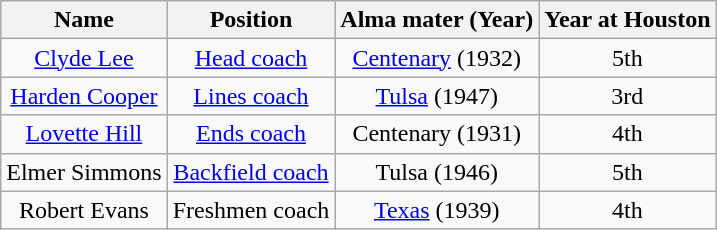<table class="wikitable">
<tr>
<th>Name</th>
<th>Position</th>
<th>Alma mater (Year)</th>
<th>Year at Houston</th>
</tr>
<tr align="center">
<td><a href='#'>Clyde Lee</a></td>
<td><a href='#'>Head coach</a></td>
<td><a href='#'>Centenary</a> (1932)</td>
<td>5th</td>
</tr>
<tr align="center">
<td><a href='#'>Harden Cooper</a></td>
<td><a href='#'>Lines coach</a></td>
<td><a href='#'>Tulsa</a> (1947)</td>
<td>3rd</td>
</tr>
<tr align="center">
<td><a href='#'>Lovette Hill</a></td>
<td><a href='#'>Ends coach</a></td>
<td>Centenary (1931)</td>
<td>4th</td>
</tr>
<tr align="center">
<td>Elmer Simmons</td>
<td><a href='#'>Backfield coach</a></td>
<td>Tulsa (1946)</td>
<td>5th</td>
</tr>
<tr align="center">
<td>Robert Evans</td>
<td>Freshmen coach</td>
<td><a href='#'>Texas</a> (1939)</td>
<td>4th</td>
</tr>
</table>
